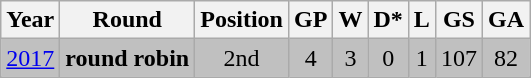<table class="wikitable" style="text-align: center;">
<tr>
<th>Year</th>
<th>Round</th>
<th>Position</th>
<th>GP</th>
<th>W</th>
<th>D*</th>
<th>L</th>
<th>GS</th>
<th>GA</th>
</tr>
<tr style="background:silver;">
<td> <a href='#'>2017</a></td>
<td><strong>round robin</strong></td>
<td>2nd</td>
<td>4</td>
<td>3</td>
<td>0</td>
<td>1</td>
<td>107</td>
<td>82</td>
</tr>
</table>
